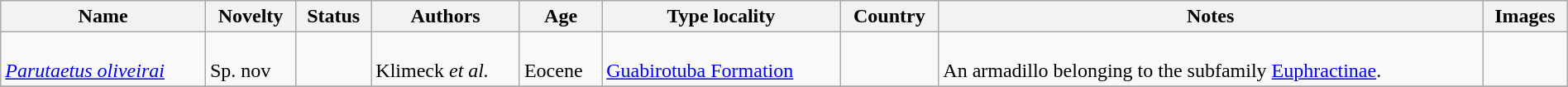<table class="wikitable sortable" align="center" width="100%">
<tr>
<th>Name</th>
<th>Novelty</th>
<th>Status</th>
<th>Authors</th>
<th>Age</th>
<th>Type locality</th>
<th>Country</th>
<th>Notes</th>
<th>Images</th>
</tr>
<tr>
<td><br><em><a href='#'>Parutaetus oliveirai</a></em></td>
<td><br>Sp. nov</td>
<td></td>
<td><br>Klimeck <em>et al.</em></td>
<td><br>Eocene</td>
<td><br><a href='#'>Guabirotuba Formation</a></td>
<td><br></td>
<td><br>An armadillo belonging to the subfamily <a href='#'>Euphractinae</a>.</td>
<td></td>
</tr>
<tr>
</tr>
</table>
